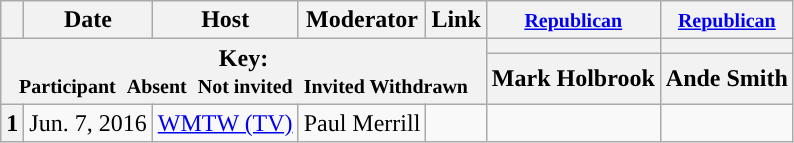<table class="wikitable" style="text-align:center;">
<tr>
<th scope="col"></th>
<th scope="col">Date</th>
<th scope="col">Host</th>
<th scope="col">Moderator</th>
<th scope="col">Link</th>
<th scope="col"><small><a href='#'>Republican</a></small></th>
<th scope="col"><small><a href='#'>Republican</a></small></th>
</tr>
<tr>
<th colspan="5" rowspan="2">Key:<br> <small>Participant </small>  <small>Absent </small>  <small>Not invited </small>  <small>Invited  Withdrawn</small></th>
<th scope="col" style="background:"></th>
<th scope="col" style="background:"></th>
</tr>
<tr>
<th scope="col">Mark Holbrook</th>
<th scope="col">Ande Smith</th>
</tr>
<tr>
<th>1</th>
<td style="white-space:nowrap;">Jun. 7, 2016</td>
<td style="white-space:nowrap;"><a href='#'>WMTW (TV)</a></td>
<td style="white-space:nowrap;">Paul Merrill</td>
<td style="white-space:nowrap;"></td>
<td></td>
<td></td>
</tr>
</table>
